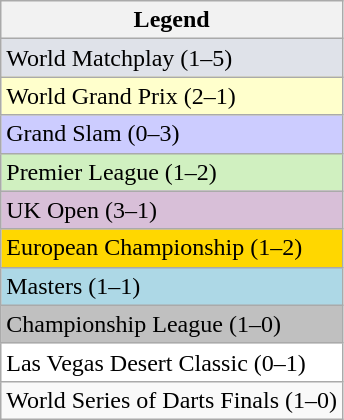<table class="wikitable">
<tr>
<th>Legend</th>
</tr>
<tr style="background:#dfe2e9;">
<td>World Matchplay (1–5)</td>
</tr>
<tr style="background:#FFFFCC;">
<td>World Grand Prix (2–1)</td>
</tr>
<tr style="background:#ccf;">
<td>Grand Slam (0–3)</td>
</tr>
<tr style="background:#d0f0c0;">
<td>Premier League (1–2)</td>
</tr>
<tr style="background:thistle">
<td>UK Open (3–1)</td>
</tr>
<tr style="background:gold">
<td>European Championship (1–2)</td>
</tr>
<tr bgcolor="lightblue">
<td>Masters (1–1)</td>
</tr>
<tr bgcolor="silver">
<td>Championship League (1–0)</td>
</tr>
<tr bgcolor="white">
<td>Las Vegas Desert Classic (0–1)</td>
</tr>
<tr>
<td>World Series of Darts Finals (1–0)</td>
</tr>
</table>
